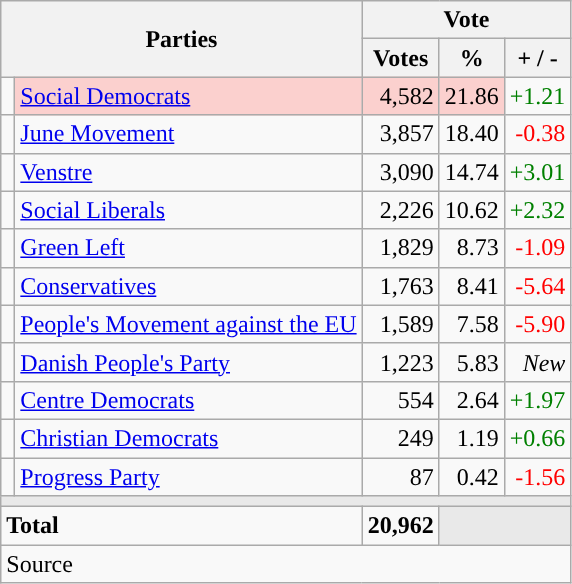<table class="wikitable" style="text-align:right;">
<tr>
<th style="text-align:centre;" rowspan="2" colspan="2" width="225">Parties</th>
<th colspan="3">Vote</th>
</tr>
<tr>
<th width="15">Votes</th>
<th width="15">%</th>
<th width="15">+ / -</th>
</tr>
<tr>
<td width="2" style="color:inherit;background:"></td>
<td bgcolor=#fbd0ce   align="left"><a href='#'>Social Democrats</a></td>
<td bgcolor=#fbd0ce>4,582</td>
<td bgcolor=#fbd0ce>21.86</td>
<td style=color:green;>+1.21</td>
</tr>
<tr>
<td width="2" style="color:inherit;background:"></td>
<td align="left"><a href='#'>June Movement</a></td>
<td>3,857</td>
<td>18.40</td>
<td style=color:red;>-0.38</td>
</tr>
<tr>
<td width="2" style="color:inherit;background:"></td>
<td align="left"><a href='#'>Venstre</a></td>
<td>3,090</td>
<td>14.74</td>
<td style=color:green;>+3.01</td>
</tr>
<tr>
<td width="2" style="color:inherit;background:"></td>
<td align="left"><a href='#'>Social Liberals</a></td>
<td>2,226</td>
<td>10.62</td>
<td style=color:green;>+2.32</td>
</tr>
<tr>
<td width="2" style="color:inherit;background:"></td>
<td align="left"><a href='#'>Green Left</a></td>
<td>1,829</td>
<td>8.73</td>
<td style=color:red;>-1.09</td>
</tr>
<tr>
<td width="2" style="color:inherit;background:"></td>
<td align="left"><a href='#'>Conservatives</a></td>
<td>1,763</td>
<td>8.41</td>
<td style=color:red;>-5.64</td>
</tr>
<tr>
<td width="2" style="color:inherit;background:"></td>
<td align="left"><a href='#'>People's Movement against the EU</a></td>
<td>1,589</td>
<td>7.58</td>
<td style=color:red;>-5.90</td>
</tr>
<tr>
<td width="2" style="color:inherit;background:"></td>
<td align="left"><a href='#'>Danish People's Party</a></td>
<td>1,223</td>
<td>5.83</td>
<td><em>New</em></td>
</tr>
<tr>
<td width="2" style="color:inherit;background:"></td>
<td align="left"><a href='#'>Centre Democrats</a></td>
<td>554</td>
<td>2.64</td>
<td style=color:green;>+1.97</td>
</tr>
<tr>
<td width="2" style="color:inherit;background:"></td>
<td align="left"><a href='#'>Christian Democrats</a></td>
<td>249</td>
<td>1.19</td>
<td style=color:green;>+0.66</td>
</tr>
<tr>
<td width="2" style="color:inherit;background:"></td>
<td align="left"><a href='#'>Progress Party</a></td>
<td>87</td>
<td>0.42</td>
<td style=color:red;>-1.56</td>
</tr>
<tr>
<td colspan="7" bgcolor="#E9E9E9"></td>
</tr>
<tr>
<td align="left" colspan="2"><strong>Total</strong></td>
<td><strong>20,962</strong></td>
<td bgcolor="#E9E9E9" colspan="2"></td>
</tr>
<tr>
<td align="left" colspan="6">Source</td>
</tr>
</table>
